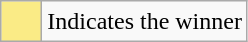<table class="wikitable">
<tr>
<td style="background:#FAEB86; height:20px; width:20px"></td>
<td>Indicates the winner</td>
</tr>
</table>
